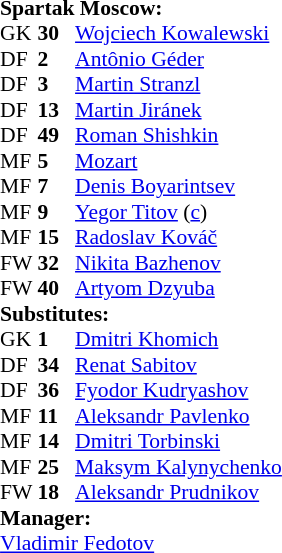<table style="font-size: 90%" cellspacing="0" cellpadding="0" align=center>
<tr>
<td colspan="4"><strong>Spartak Moscow:</strong></td>
</tr>
<tr>
<th width=25></th>
<th width=25></th>
</tr>
<tr>
<td>GK</td>
<td><strong>30</strong></td>
<td> <a href='#'>Wojciech Kowalewski</a></td>
<td></td>
</tr>
<tr>
<td>DF</td>
<td><strong>2</strong></td>
<td> <a href='#'>Antônio Géder</a></td>
<td></td>
<td></td>
</tr>
<tr>
<td>DF</td>
<td><strong>3</strong></td>
<td> <a href='#'>Martin Stranzl</a></td>
</tr>
<tr>
<td>DF</td>
<td><strong>13</strong></td>
<td> <a href='#'>Martin Jiránek</a></td>
</tr>
<tr>
<td>DF</td>
<td><strong>49</strong></td>
<td> <a href='#'>Roman Shishkin</a></td>
</tr>
<tr>
<td>MF</td>
<td><strong>5</strong></td>
<td> <a href='#'>Mozart</a></td>
<td></td>
</tr>
<tr>
<td>MF</td>
<td><strong>7</strong></td>
<td> <a href='#'>Denis Boyarintsev</a></td>
<td></td>
<td></td>
</tr>
<tr>
<td>MF</td>
<td><strong>9</strong></td>
<td> <a href='#'>Yegor Titov</a> (<a href='#'>c</a>)</td>
<td></td>
<td></td>
</tr>
<tr>
<td>MF</td>
<td><strong>15</strong></td>
<td> <a href='#'>Radoslav Kováč</a></td>
</tr>
<tr>
<td>FW</td>
<td><strong>32</strong></td>
<td> <a href='#'>Nikita Bazhenov</a></td>
<td></td>
<td></td>
</tr>
<tr>
<td>FW</td>
<td><strong>40</strong></td>
<td> <a href='#'>Artyom Dzyuba</a></td>
</tr>
<tr>
<td colspan=3><strong>Substitutes:</strong></td>
</tr>
<tr>
<td>GK</td>
<td><strong>1</strong></td>
<td> <a href='#'>Dmitri Khomich</a></td>
</tr>
<tr>
<td>DF</td>
<td><strong>34</strong></td>
<td> <a href='#'>Renat Sabitov</a></td>
</tr>
<tr>
<td>DF</td>
<td><strong>36</strong></td>
<td> <a href='#'>Fyodor Kudryashov</a></td>
</tr>
<tr>
<td>MF</td>
<td><strong>11</strong></td>
<td> <a href='#'>Aleksandr Pavlenko</a></td>
<td></td>
<td></td>
</tr>
<tr>
<td>MF</td>
<td><strong>14</strong></td>
<td> <a href='#'>Dmitri Torbinski</a></td>
<td></td>
<td></td>
</tr>
<tr>
<td>MF</td>
<td><strong>25</strong></td>
<td> <a href='#'>Maksym Kalynychenko</a></td>
<td></td>
<td></td>
</tr>
<tr>
<td>FW</td>
<td><strong>18</strong></td>
<td> <a href='#'>Aleksandr Prudnikov</a></td>
</tr>
<tr>
<td colspan=3><strong>Manager:</strong></td>
</tr>
<tr>
<td colspan=4> <a href='#'>Vladimir Fedotov</a></td>
</tr>
<tr>
</tr>
</table>
